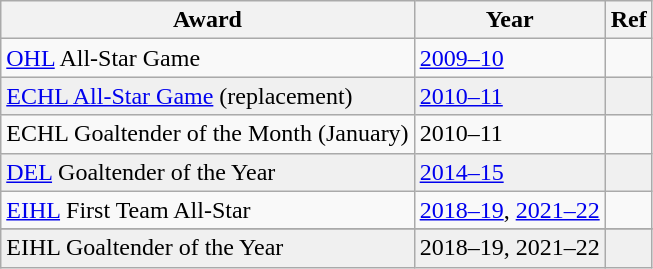<table class="wikitable">
<tr>
<th>Award</th>
<th>Year</th>
<th>Ref</th>
</tr>
<tr>
<td><a href='#'>OHL</a> All-Star Game</td>
<td><a href='#'>2009–10</a></td>
<td></td>
</tr>
<tr bgcolor="#f0f0f0">
<td><a href='#'>ECHL All-Star Game</a> (replacement)</td>
<td><a href='#'>2010–11</a></td>
<td></td>
</tr>
<tr>
<td>ECHL Goaltender of the Month (January)</td>
<td>2010–11</td>
<td></td>
</tr>
<tr bgcolor="#f0f0f0">
<td><a href='#'>DEL</a> Goaltender of the Year</td>
<td><a href='#'>2014–15</a></td>
<td></td>
</tr>
<tr>
<td><a href='#'>EIHL</a> First Team All-Star</td>
<td><a href='#'>2018–19</a>, <a href='#'>2021–22</a></td>
<td></td>
</tr>
<tr>
</tr>
<tr bgcolor="#f0f0f0">
<td>EIHL Goaltender of the Year</td>
<td>2018–19, 2021–22</td>
<td></td>
</tr>
</table>
